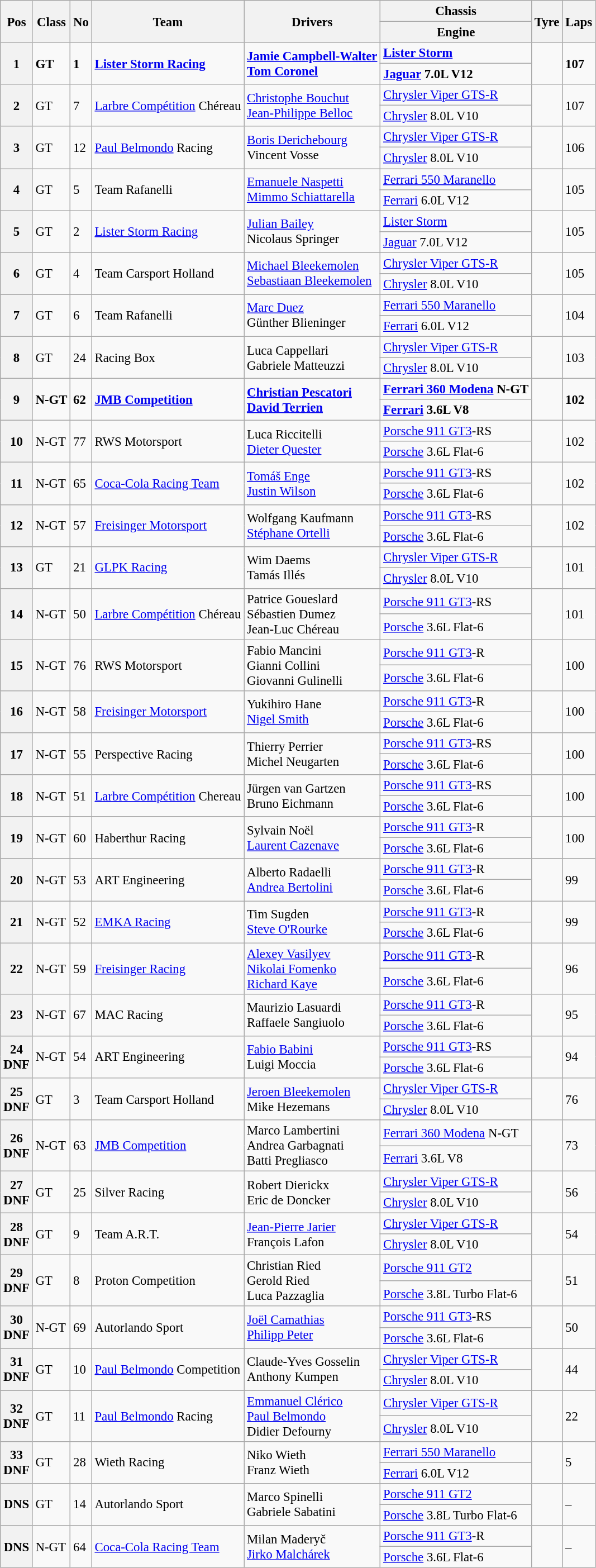<table class="wikitable" style="font-size: 95%;">
<tr>
<th rowspan=2>Pos</th>
<th rowspan=2>Class</th>
<th rowspan=2>No</th>
<th rowspan=2>Team</th>
<th rowspan=2>Drivers</th>
<th>Chassis</th>
<th rowspan=2>Tyre</th>
<th rowspan=2>Laps</th>
</tr>
<tr>
<th>Engine</th>
</tr>
<tr style="font-weight:bold">
<th rowspan=2>1</th>
<td rowspan=2>GT</td>
<td rowspan=2>1</td>
<td rowspan=2> <a href='#'>Lister Storm Racing</a></td>
<td rowspan=2> <a href='#'>Jamie Campbell-Walter</a><br> <a href='#'>Tom Coronel</a></td>
<td><a href='#'>Lister Storm</a></td>
<td rowspan=2></td>
<td rowspan=2>107</td>
</tr>
<tr style="font-weight:bold">
<td><a href='#'>Jaguar</a> 7.0L V12</td>
</tr>
<tr>
<th rowspan=2>2</th>
<td rowspan=2>GT</td>
<td rowspan=2>7</td>
<td rowspan=2> <a href='#'>Larbre Compétition</a> Chéreau</td>
<td rowspan=2> <a href='#'>Christophe Bouchut</a><br> <a href='#'>Jean-Philippe Belloc</a></td>
<td><a href='#'>Chrysler Viper GTS-R</a></td>
<td rowspan=2></td>
<td rowspan=2>107</td>
</tr>
<tr>
<td><a href='#'>Chrysler</a> 8.0L V10</td>
</tr>
<tr>
<th rowspan=2>3</th>
<td rowspan=2>GT</td>
<td rowspan=2>12</td>
<td rowspan=2> <a href='#'>Paul Belmondo</a> Racing</td>
<td rowspan=2> <a href='#'>Boris Derichebourg</a><br> Vincent Vosse</td>
<td><a href='#'>Chrysler Viper GTS-R</a></td>
<td rowspan=2></td>
<td rowspan=2>106</td>
</tr>
<tr>
<td><a href='#'>Chrysler</a> 8.0L V10</td>
</tr>
<tr>
<th rowspan=2>4</th>
<td rowspan=2>GT</td>
<td rowspan=2>5</td>
<td rowspan=2> Team Rafanelli</td>
<td rowspan=2> <a href='#'>Emanuele Naspetti</a><br> <a href='#'>Mimmo Schiattarella</a></td>
<td><a href='#'>Ferrari 550 Maranello</a></td>
<td rowspan=2></td>
<td rowspan=2>105</td>
</tr>
<tr>
<td><a href='#'>Ferrari</a> 6.0L V12</td>
</tr>
<tr>
<th rowspan=2>5</th>
<td rowspan=2>GT</td>
<td rowspan=2>2</td>
<td rowspan=2> <a href='#'>Lister Storm Racing</a></td>
<td rowspan=2> <a href='#'>Julian Bailey</a><br> Nicolaus Springer</td>
<td><a href='#'>Lister Storm</a></td>
<td rowspan=2></td>
<td rowspan=2>105</td>
</tr>
<tr>
<td><a href='#'>Jaguar</a> 7.0L V12</td>
</tr>
<tr>
<th rowspan=2>6</th>
<td rowspan=2>GT</td>
<td rowspan=2>4</td>
<td rowspan=2> Team Carsport Holland</td>
<td rowspan=2> <a href='#'>Michael Bleekemolen</a><br> <a href='#'>Sebastiaan Bleekemolen</a></td>
<td><a href='#'>Chrysler Viper GTS-R</a></td>
<td rowspan=2></td>
<td rowspan=2>105</td>
</tr>
<tr>
<td><a href='#'>Chrysler</a> 8.0L V10</td>
</tr>
<tr>
<th rowspan=2>7</th>
<td rowspan=2>GT</td>
<td rowspan=2>6</td>
<td rowspan=2> Team Rafanelli</td>
<td rowspan=2> <a href='#'>Marc Duez</a><br> Günther Blieninger</td>
<td><a href='#'>Ferrari 550 Maranello</a></td>
<td rowspan=2></td>
<td rowspan=2>104</td>
</tr>
<tr>
<td><a href='#'>Ferrari</a> 6.0L V12</td>
</tr>
<tr>
<th rowspan=2>8</th>
<td rowspan=2>GT</td>
<td rowspan=2>24</td>
<td rowspan=2> Racing Box</td>
<td rowspan=2> Luca Cappellari<br> Gabriele Matteuzzi</td>
<td><a href='#'>Chrysler Viper GTS-R</a></td>
<td rowspan=2></td>
<td rowspan=2>103</td>
</tr>
<tr>
<td><a href='#'>Chrysler</a> 8.0L V10</td>
</tr>
<tr style="font-weight:bold">
<th rowspan=2>9</th>
<td rowspan=2>N-GT</td>
<td rowspan=2>62</td>
<td rowspan=2> <a href='#'>JMB Competition</a></td>
<td rowspan=2> <a href='#'>Christian Pescatori</a><br> <a href='#'>David Terrien</a></td>
<td><a href='#'>Ferrari 360 Modena</a> N-GT</td>
<td rowspan=2></td>
<td rowspan=2>102</td>
</tr>
<tr style="font-weight:bold">
<td><a href='#'>Ferrari</a> 3.6L V8</td>
</tr>
<tr>
<th rowspan=2>10</th>
<td rowspan=2>N-GT</td>
<td rowspan=2>77</td>
<td rowspan=2> RWS Motorsport</td>
<td rowspan=2> Luca Riccitelli<br> <a href='#'>Dieter Quester</a></td>
<td><a href='#'>Porsche 911 GT3</a>-RS</td>
<td rowspan=2></td>
<td rowspan=2>102</td>
</tr>
<tr>
<td><a href='#'>Porsche</a> 3.6L Flat-6</td>
</tr>
<tr>
<th rowspan=2>11</th>
<td rowspan=2>N-GT</td>
<td rowspan=2>65</td>
<td rowspan=2> <a href='#'>Coca-Cola Racing Team</a></td>
<td rowspan=2> <a href='#'>Tomáš Enge</a><br> <a href='#'>Justin Wilson</a></td>
<td><a href='#'>Porsche 911 GT3</a>-RS</td>
<td rowspan=2></td>
<td rowspan=2>102</td>
</tr>
<tr>
<td><a href='#'>Porsche</a> 3.6L Flat-6</td>
</tr>
<tr>
<th rowspan=2>12</th>
<td rowspan=2>N-GT</td>
<td rowspan=2>57</td>
<td rowspan=2> <a href='#'>Freisinger Motorsport</a></td>
<td rowspan=2> Wolfgang Kaufmann<br> <a href='#'>Stéphane Ortelli</a></td>
<td><a href='#'>Porsche 911 GT3</a>-RS</td>
<td rowspan=2></td>
<td rowspan=2>102</td>
</tr>
<tr>
<td><a href='#'>Porsche</a> 3.6L Flat-6</td>
</tr>
<tr>
<th rowspan=2>13</th>
<td rowspan=2>GT</td>
<td rowspan=2>21</td>
<td rowspan=2> <a href='#'>GLPK Racing</a></td>
<td rowspan=2> Wim Daems<br> Tamás Illés</td>
<td><a href='#'>Chrysler Viper GTS-R</a></td>
<td rowspan=2></td>
<td rowspan=2>101</td>
</tr>
<tr>
<td><a href='#'>Chrysler</a> 8.0L V10</td>
</tr>
<tr>
<th rowspan=2>14</th>
<td rowspan=2>N-GT</td>
<td rowspan=2>50</td>
<td rowspan=2> <a href='#'>Larbre Compétition</a> Chéreau</td>
<td rowspan=2> Patrice Goueslard<br> Sébastien Dumez<br> Jean-Luc Chéreau</td>
<td><a href='#'>Porsche 911 GT3</a>-RS</td>
<td rowspan=2></td>
<td rowspan=2>101</td>
</tr>
<tr>
<td><a href='#'>Porsche</a> 3.6L Flat-6</td>
</tr>
<tr>
<th rowspan=2>15</th>
<td rowspan=2>N-GT</td>
<td rowspan=2>76</td>
<td rowspan=2> RWS Motorsport</td>
<td rowspan=2> Fabio Mancini<br> Gianni Collini<br> Giovanni Gulinelli</td>
<td><a href='#'>Porsche 911 GT3</a>-R</td>
<td rowspan=2></td>
<td rowspan=2>100</td>
</tr>
<tr>
<td><a href='#'>Porsche</a> 3.6L Flat-6</td>
</tr>
<tr>
<th rowspan=2>16</th>
<td rowspan=2>N-GT</td>
<td rowspan=2>58</td>
<td rowspan=2> <a href='#'>Freisinger Motorsport</a></td>
<td rowspan=2> Yukihiro Hane<br> <a href='#'>Nigel Smith</a></td>
<td><a href='#'>Porsche 911 GT3</a>-R</td>
<td rowspan=2></td>
<td rowspan=2>100</td>
</tr>
<tr>
<td><a href='#'>Porsche</a> 3.6L Flat-6</td>
</tr>
<tr>
<th rowspan=2>17</th>
<td rowspan=2>N-GT</td>
<td rowspan=2>55</td>
<td rowspan=2> Perspective Racing</td>
<td rowspan=2> Thierry Perrier<br> Michel Neugarten</td>
<td><a href='#'>Porsche 911 GT3</a>-RS</td>
<td rowspan=2></td>
<td rowspan=2>100</td>
</tr>
<tr>
<td><a href='#'>Porsche</a> 3.6L Flat-6</td>
</tr>
<tr>
<th rowspan=2>18</th>
<td rowspan=2>N-GT</td>
<td rowspan=2>51</td>
<td rowspan=2> <a href='#'>Larbre Compétition</a> Chereau</td>
<td rowspan=2> Jürgen van Gartzen<br> Bruno Eichmann</td>
<td><a href='#'>Porsche 911 GT3</a>-RS</td>
<td rowspan=2></td>
<td rowspan=2>100</td>
</tr>
<tr>
<td><a href='#'>Porsche</a> 3.6L Flat-6</td>
</tr>
<tr>
<th rowspan=2>19</th>
<td rowspan=2>N-GT</td>
<td rowspan=2>60</td>
<td rowspan=2> Haberthur Racing</td>
<td rowspan=2> Sylvain Noël<br> <a href='#'>Laurent Cazenave</a></td>
<td><a href='#'>Porsche 911 GT3</a>-R</td>
<td rowspan=2></td>
<td rowspan=2>100</td>
</tr>
<tr>
<td><a href='#'>Porsche</a> 3.6L Flat-6</td>
</tr>
<tr>
<th rowspan=2>20</th>
<td rowspan=2>N-GT</td>
<td rowspan=2>53</td>
<td rowspan=2> ART Engineering</td>
<td rowspan=2> Alberto Radaelli<br> <a href='#'>Andrea Bertolini</a></td>
<td><a href='#'>Porsche 911 GT3</a>-R</td>
<td rowspan=2></td>
<td rowspan=2>99</td>
</tr>
<tr>
<td><a href='#'>Porsche</a> 3.6L Flat-6</td>
</tr>
<tr>
<th rowspan=2>21</th>
<td rowspan=2>N-GT</td>
<td rowspan=2>52</td>
<td rowspan=2> <a href='#'>EMKA Racing</a></td>
<td rowspan=2> Tim Sugden<br> <a href='#'>Steve O'Rourke</a></td>
<td><a href='#'>Porsche 911 GT3</a>-R</td>
<td rowspan=2></td>
<td rowspan=2>99</td>
</tr>
<tr>
<td><a href='#'>Porsche</a> 3.6L Flat-6</td>
</tr>
<tr>
<th rowspan=2>22</th>
<td rowspan=2>N-GT</td>
<td rowspan=2>59</td>
<td rowspan=2> <a href='#'>Freisinger Racing</a></td>
<td rowspan=2> <a href='#'>Alexey Vasilyev</a><br> <a href='#'>Nikolai Fomenko</a><br> <a href='#'>Richard Kaye</a></td>
<td><a href='#'>Porsche 911 GT3</a>-R</td>
<td rowspan=2></td>
<td rowspan=2>96</td>
</tr>
<tr>
<td><a href='#'>Porsche</a> 3.6L Flat-6</td>
</tr>
<tr>
<th rowspan=2>23</th>
<td rowspan=2>N-GT</td>
<td rowspan=2>67</td>
<td rowspan=2> MAC Racing</td>
<td rowspan=2> Maurizio Lasuardi<br> Raffaele Sangiuolo</td>
<td><a href='#'>Porsche 911 GT3</a>-R</td>
<td rowspan=2></td>
<td rowspan=2>95</td>
</tr>
<tr>
<td><a href='#'>Porsche</a> 3.6L Flat-6</td>
</tr>
<tr>
<th rowspan=2>24<br>DNF</th>
<td rowspan=2>N-GT</td>
<td rowspan=2>54</td>
<td rowspan=2> ART Engineering</td>
<td rowspan=2> <a href='#'>Fabio Babini</a><br> Luigi Moccia</td>
<td><a href='#'>Porsche 911 GT3</a>-RS</td>
<td rowspan=2></td>
<td rowspan=2>94</td>
</tr>
<tr>
<td><a href='#'>Porsche</a> 3.6L Flat-6</td>
</tr>
<tr>
<th rowspan=2>25<br>DNF</th>
<td rowspan=2>GT</td>
<td rowspan=2>3</td>
<td rowspan=2> Team Carsport Holland</td>
<td rowspan=2> <a href='#'>Jeroen Bleekemolen</a><br> Mike Hezemans</td>
<td><a href='#'>Chrysler Viper GTS-R</a></td>
<td rowspan=2></td>
<td rowspan=2>76</td>
</tr>
<tr>
<td><a href='#'>Chrysler</a> 8.0L V10</td>
</tr>
<tr>
<th rowspan=2>26<br>DNF</th>
<td rowspan=2>N-GT</td>
<td rowspan=2>63</td>
<td rowspan=2> <a href='#'>JMB Competition</a></td>
<td rowspan=2> Marco Lambertini<br> Andrea Garbagnati<br> Batti Pregliasco</td>
<td><a href='#'>Ferrari 360 Modena</a> N-GT</td>
<td rowspan=2></td>
<td rowspan=2>73</td>
</tr>
<tr>
<td><a href='#'>Ferrari</a> 3.6L V8</td>
</tr>
<tr>
<th rowspan=2>27<br>DNF</th>
<td rowspan=2>GT</td>
<td rowspan=2>25</td>
<td rowspan=2> Silver Racing</td>
<td rowspan=2> Robert Dierickx<br> Eric de Doncker</td>
<td><a href='#'>Chrysler Viper GTS-R</a></td>
<td rowspan=2></td>
<td rowspan=2>56</td>
</tr>
<tr>
<td><a href='#'>Chrysler</a> 8.0L V10</td>
</tr>
<tr>
<th rowspan=2>28<br>DNF</th>
<td rowspan=2>GT</td>
<td rowspan=2>9</td>
<td rowspan=2> Team A.R.T.</td>
<td rowspan=2> <a href='#'>Jean-Pierre Jarier</a><br> François Lafon</td>
<td><a href='#'>Chrysler Viper GTS-R</a></td>
<td rowspan=2></td>
<td rowspan=2>54</td>
</tr>
<tr>
<td><a href='#'>Chrysler</a> 8.0L V10</td>
</tr>
<tr>
<th rowspan=2>29<br>DNF</th>
<td rowspan=2>GT</td>
<td rowspan=2>8</td>
<td rowspan=2> Proton Competition</td>
<td rowspan=2> Christian Ried<br> Gerold Ried<br> Luca Pazzaglia</td>
<td><a href='#'>Porsche 911 GT2</a></td>
<td rowspan=2></td>
<td rowspan=2>51</td>
</tr>
<tr>
<td><a href='#'>Porsche</a> 3.8L Turbo Flat-6</td>
</tr>
<tr>
<th rowspan=2>30<br>DNF</th>
<td rowspan=2>N-GT</td>
<td rowspan=2>69</td>
<td rowspan=2> Autorlando Sport</td>
<td rowspan=2> <a href='#'>Joël Camathias</a><br> <a href='#'>Philipp Peter</a></td>
<td><a href='#'>Porsche 911 GT3</a>-RS</td>
<td rowspan=2></td>
<td rowspan=2>50</td>
</tr>
<tr>
<td><a href='#'>Porsche</a> 3.6L Flat-6</td>
</tr>
<tr>
<th rowspan=2>31<br>DNF</th>
<td rowspan=2>GT</td>
<td rowspan=2>10</td>
<td rowspan=2> <a href='#'>Paul Belmondo</a> Competition</td>
<td rowspan=2> Claude-Yves Gosselin<br> Anthony Kumpen</td>
<td><a href='#'>Chrysler Viper GTS-R</a></td>
<td rowspan=2></td>
<td rowspan=2>44</td>
</tr>
<tr>
<td><a href='#'>Chrysler</a> 8.0L V10</td>
</tr>
<tr>
<th rowspan=2>32<br>DNF</th>
<td rowspan=2>GT</td>
<td rowspan=2>11</td>
<td rowspan=2> <a href='#'>Paul Belmondo</a> Racing</td>
<td rowspan=2> <a href='#'>Emmanuel Clérico</a><br> <a href='#'>Paul Belmondo</a><br> Didier Defourny</td>
<td><a href='#'>Chrysler Viper GTS-R</a></td>
<td rowspan=2></td>
<td rowspan=2>22</td>
</tr>
<tr>
<td><a href='#'>Chrysler</a> 8.0L V10</td>
</tr>
<tr>
<th rowspan=2>33<br>DNF</th>
<td rowspan=2>GT</td>
<td rowspan=2>28</td>
<td rowspan=2> Wieth Racing</td>
<td rowspan=2> Niko Wieth<br> Franz Wieth</td>
<td><a href='#'>Ferrari 550 Maranello</a></td>
<td rowspan=2></td>
<td rowspan=2>5</td>
</tr>
<tr>
<td><a href='#'>Ferrari</a> 6.0L V12</td>
</tr>
<tr>
<th rowspan=2>DNS</th>
<td rowspan=2>GT</td>
<td rowspan=2>14</td>
<td rowspan=2> Autorlando Sport</td>
<td rowspan=2> Marco Spinelli<br> Gabriele Sabatini</td>
<td><a href='#'>Porsche 911 GT2</a></td>
<td rowspan=2></td>
<td rowspan=2>–</td>
</tr>
<tr>
<td><a href='#'>Porsche</a> 3.8L Turbo Flat-6</td>
</tr>
<tr>
<th rowspan=2>DNS</th>
<td rowspan=2>N-GT</td>
<td rowspan=2>64</td>
<td rowspan=2> <a href='#'>Coca-Cola Racing Team</a></td>
<td rowspan=2> Milan Maderyč<br> <a href='#'>Jirko Malchárek</a></td>
<td><a href='#'>Porsche 911 GT3</a>-R</td>
<td rowspan=2></td>
<td rowspan=2>–</td>
</tr>
<tr>
<td><a href='#'>Porsche</a> 3.6L Flat-6</td>
</tr>
</table>
